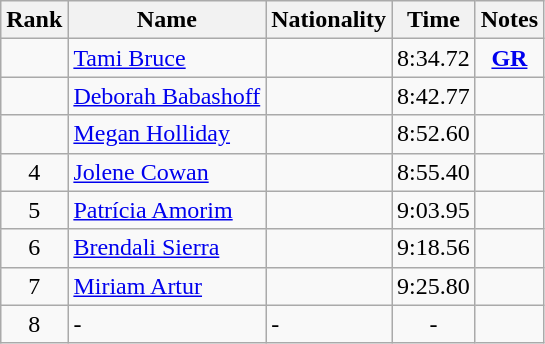<table class="wikitable sortable" style="text-align:center">
<tr>
<th>Rank</th>
<th>Name</th>
<th>Nationality</th>
<th>Time</th>
<th>Notes</th>
</tr>
<tr>
<td></td>
<td align=left><a href='#'>Tami Bruce</a></td>
<td align=left></td>
<td>8:34.72</td>
<td><strong><a href='#'>GR</a></strong></td>
</tr>
<tr>
<td></td>
<td align=left><a href='#'>Deborah Babashoff</a></td>
<td align=left></td>
<td>8:42.77</td>
<td></td>
</tr>
<tr>
<td></td>
<td align=left><a href='#'>Megan Holliday</a></td>
<td align=left></td>
<td>8:52.60</td>
<td></td>
</tr>
<tr>
<td>4</td>
<td align=left><a href='#'>Jolene Cowan</a></td>
<td align=left></td>
<td>8:55.40</td>
<td></td>
</tr>
<tr>
<td>5</td>
<td align=left><a href='#'>Patrícia Amorim</a></td>
<td align=left></td>
<td>9:03.95</td>
<td></td>
</tr>
<tr>
<td>6</td>
<td align=left><a href='#'>Brendali Sierra</a></td>
<td align=left></td>
<td>9:18.56</td>
<td></td>
</tr>
<tr>
<td>7</td>
<td align=left><a href='#'>Miriam Artur</a></td>
<td align=left></td>
<td>9:25.80</td>
<td></td>
</tr>
<tr>
<td>8</td>
<td align=left>-</td>
<td align=left>-</td>
<td>-</td>
<td></td>
</tr>
</table>
